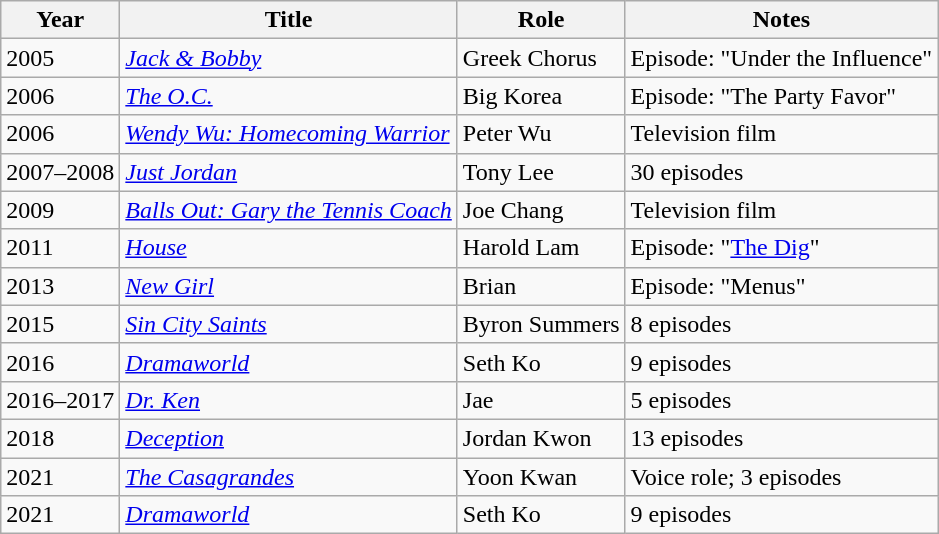<table class="wikitable sortable">
<tr>
<th>Year</th>
<th>Title</th>
<th>Role</th>
<th class="unsortable">Notes</th>
</tr>
<tr>
<td>2005</td>
<td><em><a href='#'>Jack & Bobby</a></em></td>
<td>Greek Chorus</td>
<td>Episode: "Under the Influence"</td>
</tr>
<tr>
<td>2006</td>
<td><em><a href='#'>The O.C.</a></em></td>
<td>Big Korea</td>
<td>Episode: "The Party Favor"</td>
</tr>
<tr>
<td>2006</td>
<td><em><a href='#'>Wendy Wu: Homecoming Warrior</a></em></td>
<td>Peter Wu</td>
<td>Television film</td>
</tr>
<tr>
<td>2007–2008</td>
<td><em><a href='#'>Just Jordan</a></em></td>
<td>Tony Lee</td>
<td>30 episodes</td>
</tr>
<tr>
<td>2009</td>
<td><em><a href='#'>Balls Out: Gary the Tennis Coach</a></em></td>
<td>Joe Chang</td>
<td>Television film</td>
</tr>
<tr>
<td>2011</td>
<td><em><a href='#'>House</a></em></td>
<td>Harold Lam</td>
<td>Episode: "<a href='#'>The Dig</a>"</td>
</tr>
<tr>
<td>2013</td>
<td><em><a href='#'>New Girl</a></em></td>
<td>Brian</td>
<td>Episode: "Menus"</td>
</tr>
<tr>
<td>2015</td>
<td><em><a href='#'>Sin City Saints</a></em></td>
<td>Byron Summers</td>
<td>8 episodes</td>
</tr>
<tr>
<td>2016</td>
<td><em><a href='#'>Dramaworld</a></em></td>
<td>Seth Ko</td>
<td>9 episodes</td>
</tr>
<tr>
<td>2016–2017</td>
<td><em><a href='#'>Dr. Ken</a></em></td>
<td>Jae</td>
<td>5 episodes</td>
</tr>
<tr>
<td>2018</td>
<td><em><a href='#'>Deception</a></em></td>
<td>Jordan Kwon</td>
<td>13 episodes</td>
</tr>
<tr>
<td>2021</td>
<td><em><a href='#'>The Casagrandes</a></em></td>
<td>Yoon Kwan</td>
<td>Voice role; 3 episodes</td>
</tr>
<tr>
<td>2021</td>
<td><em><a href='#'>Dramaworld</a></em></td>
<td>Seth Ko</td>
<td>9 episodes</td>
</tr>
</table>
